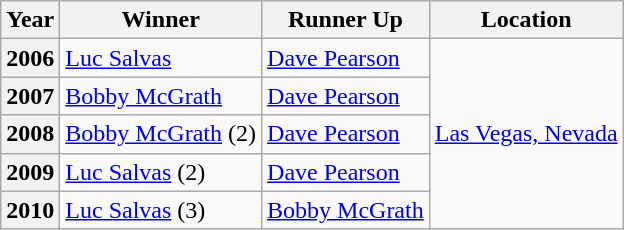<table class="wikitable">
<tr>
<th>Year</th>
<th>Winner</th>
<th>Runner Up</th>
<th>Location</th>
</tr>
<tr>
<th>2006</th>
<td> <a href='#'>Luc Salvas</a></td>
<td> <a href='#'>Dave Pearson</a></td>
<td rowspan=5><a href='#'>Las Vegas, Nevada</a></td>
</tr>
<tr>
<th>2007</th>
<td> <a href='#'>Bobby McGrath</a></td>
<td> <a href='#'>Dave Pearson</a></td>
</tr>
<tr>
<th>2008</th>
<td> <a href='#'>Bobby McGrath</a> (2)</td>
<td> <a href='#'>Dave Pearson</a></td>
</tr>
<tr>
<th>2009</th>
<td> <a href='#'>Luc Salvas</a> (2)</td>
<td> <a href='#'>Dave Pearson</a></td>
</tr>
<tr>
<th>2010</th>
<td> <a href='#'>Luc Salvas</a> (3)</td>
<td> <a href='#'>Bobby McGrath</a></td>
</tr>
</table>
